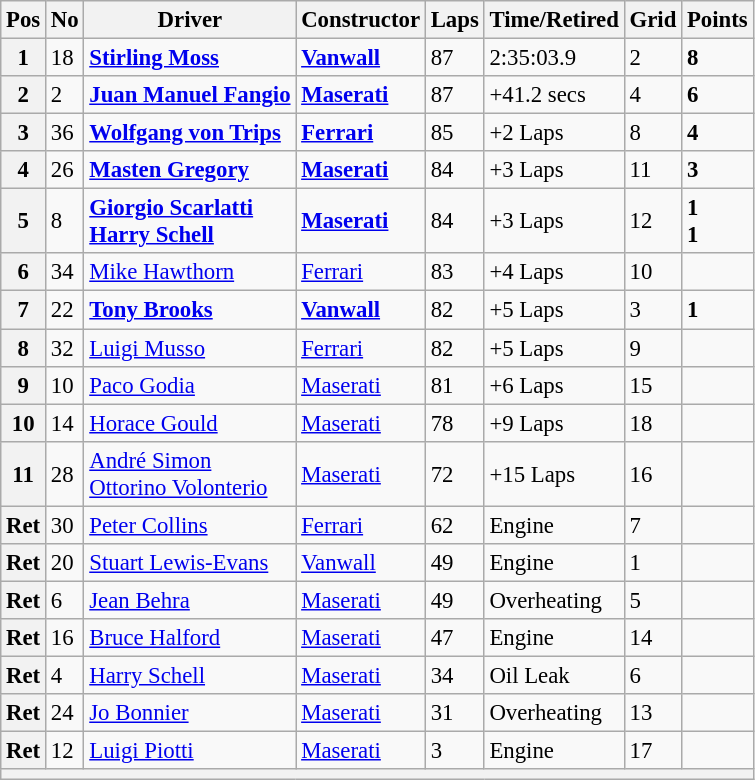<table class="wikitable" style="font-size: 95%;">
<tr>
<th>Pos</th>
<th>No</th>
<th>Driver</th>
<th>Constructor</th>
<th>Laps</th>
<th>Time/Retired</th>
<th>Grid</th>
<th>Points</th>
</tr>
<tr>
<th>1</th>
<td>18</td>
<td> <strong><a href='#'>Stirling Moss</a></strong></td>
<td><strong><a href='#'>Vanwall</a></strong></td>
<td>87</td>
<td>2:35:03.9</td>
<td>2</td>
<td><strong>8</strong></td>
</tr>
<tr>
<th>2</th>
<td>2</td>
<td> <strong><a href='#'>Juan Manuel Fangio</a></strong></td>
<td><strong><a href='#'>Maserati</a></strong></td>
<td>87</td>
<td>+41.2 secs</td>
<td>4</td>
<td><strong>6</strong></td>
</tr>
<tr>
<th>3</th>
<td>36</td>
<td> <strong><a href='#'>Wolfgang von Trips</a></strong></td>
<td><strong><a href='#'>Ferrari</a></strong></td>
<td>85</td>
<td>+2 Laps</td>
<td>8</td>
<td><strong>4</strong></td>
</tr>
<tr>
<th>4</th>
<td>26</td>
<td> <strong><a href='#'>Masten Gregory</a></strong></td>
<td><strong><a href='#'>Maserati</a></strong></td>
<td>84</td>
<td>+3 Laps</td>
<td>11</td>
<td><strong>3</strong></td>
</tr>
<tr>
<th>5</th>
<td>8</td>
<td> <strong><a href='#'>Giorgio Scarlatti</a></strong><br> <strong><a href='#'>Harry Schell</a></strong></td>
<td><strong><a href='#'>Maserati</a></strong></td>
<td>84</td>
<td>+3 Laps</td>
<td>12</td>
<td><strong>1</strong><br><strong>1</strong></td>
</tr>
<tr>
<th>6</th>
<td>34</td>
<td> <a href='#'>Mike Hawthorn</a></td>
<td><a href='#'>Ferrari</a></td>
<td>83</td>
<td>+4 Laps</td>
<td>10</td>
<td></td>
</tr>
<tr>
<th>7</th>
<td>22</td>
<td> <strong><a href='#'>Tony Brooks</a></strong></td>
<td><strong><a href='#'>Vanwall</a></strong></td>
<td>82</td>
<td>+5 Laps</td>
<td>3</td>
<td><strong>1</strong></td>
</tr>
<tr>
<th>8</th>
<td>32</td>
<td> <a href='#'>Luigi Musso</a></td>
<td><a href='#'>Ferrari</a></td>
<td>82</td>
<td>+5 Laps</td>
<td>9</td>
<td></td>
</tr>
<tr>
<th>9</th>
<td>10</td>
<td> <a href='#'>Paco Godia</a></td>
<td><a href='#'>Maserati</a></td>
<td>81</td>
<td>+6 Laps</td>
<td>15</td>
<td></td>
</tr>
<tr>
<th>10</th>
<td>14</td>
<td> <a href='#'>Horace Gould</a></td>
<td><a href='#'>Maserati</a></td>
<td>78</td>
<td>+9 Laps</td>
<td>18</td>
<td></td>
</tr>
<tr>
<th>11</th>
<td>28</td>
<td> <a href='#'>André Simon</a><br> <a href='#'>Ottorino Volonterio</a></td>
<td><a href='#'>Maserati</a></td>
<td>72</td>
<td>+15 Laps</td>
<td>16</td>
<td></td>
</tr>
<tr>
<th>Ret</th>
<td>30</td>
<td> <a href='#'>Peter Collins</a></td>
<td><a href='#'>Ferrari</a></td>
<td>62</td>
<td>Engine</td>
<td>7</td>
<td></td>
</tr>
<tr>
<th>Ret</th>
<td>20</td>
<td> <a href='#'>Stuart Lewis-Evans</a></td>
<td><a href='#'>Vanwall</a></td>
<td>49</td>
<td>Engine</td>
<td>1</td>
<td></td>
</tr>
<tr>
<th>Ret</th>
<td>6</td>
<td> <a href='#'>Jean Behra</a></td>
<td><a href='#'>Maserati</a></td>
<td>49</td>
<td>Overheating</td>
<td>5</td>
<td></td>
</tr>
<tr>
<th>Ret</th>
<td>16</td>
<td> <a href='#'>Bruce Halford</a></td>
<td><a href='#'>Maserati</a></td>
<td>47</td>
<td>Engine</td>
<td>14</td>
<td></td>
</tr>
<tr>
<th>Ret</th>
<td>4</td>
<td> <a href='#'>Harry Schell</a></td>
<td><a href='#'>Maserati</a></td>
<td>34</td>
<td>Oil Leak</td>
<td>6</td>
<td></td>
</tr>
<tr>
<th>Ret</th>
<td>24</td>
<td> <a href='#'>Jo Bonnier</a></td>
<td><a href='#'>Maserati</a></td>
<td>31</td>
<td>Overheating</td>
<td>13</td>
<td></td>
</tr>
<tr>
<th>Ret</th>
<td>12</td>
<td> <a href='#'>Luigi Piotti</a></td>
<td><a href='#'>Maserati</a></td>
<td>3</td>
<td>Engine</td>
<td>17</td>
<td></td>
</tr>
<tr>
<th colspan="8"></th>
</tr>
</table>
